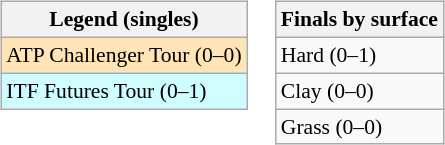<table>
<tr valign=top>
<td><br><table class=wikitable style=font-size:90%>
<tr>
<th>Legend (singles)</th>
</tr>
<tr style=background:moccasin>
<td>ATP Challenger Tour (0–0)</td>
</tr>
<tr style=background:#cffcff>
<td>ITF Futures Tour (0–1)</td>
</tr>
</table>
</td>
<td><br><table class=wikitable style=font-size:90%>
<tr>
<th>Finals by surface</th>
</tr>
<tr>
<td>Hard (0–1)</td>
</tr>
<tr>
<td>Clay (0–0)</td>
</tr>
<tr>
<td>Grass (0–0)</td>
</tr>
</table>
</td>
</tr>
</table>
